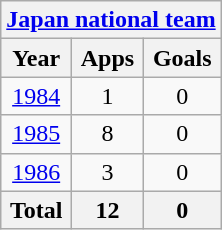<table class="wikitable" style="text-align:center">
<tr>
<th colspan=3><a href='#'>Japan national team</a></th>
</tr>
<tr>
<th>Year</th>
<th>Apps</th>
<th>Goals</th>
</tr>
<tr>
<td><a href='#'>1984</a></td>
<td>1</td>
<td>0</td>
</tr>
<tr>
<td><a href='#'>1985</a></td>
<td>8</td>
<td>0</td>
</tr>
<tr>
<td><a href='#'>1986</a></td>
<td>3</td>
<td>0</td>
</tr>
<tr>
<th>Total</th>
<th>12</th>
<th>0</th>
</tr>
</table>
